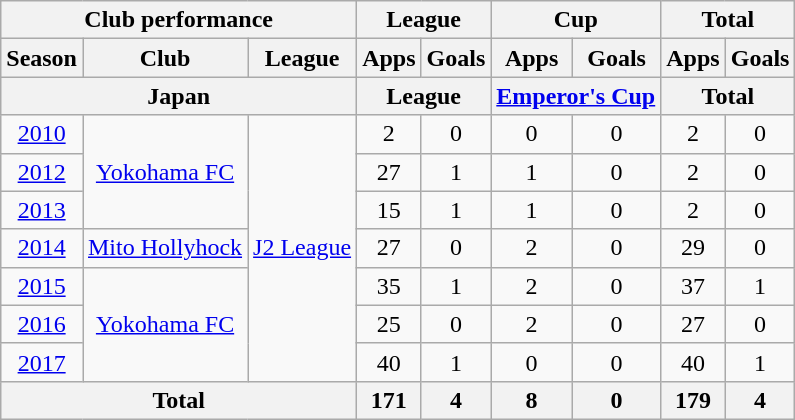<table class="wikitable" style="text-align:center;">
<tr>
<th colspan=3>Club performance</th>
<th colspan=2>League</th>
<th colspan=2>Cup</th>
<th colspan=2>Total</th>
</tr>
<tr>
<th>Season</th>
<th>Club</th>
<th>League</th>
<th>Apps</th>
<th>Goals</th>
<th>Apps</th>
<th>Goals</th>
<th>Apps</th>
<th>Goals</th>
</tr>
<tr>
<th colspan=3>Japan</th>
<th colspan=2>League</th>
<th colspan=2><a href='#'>Emperor's Cup</a></th>
<th colspan=2>Total</th>
</tr>
<tr>
<td><a href='#'>2010</a></td>
<td rowspan="3"><a href='#'>Yokohama FC</a></td>
<td rowspan="7"><a href='#'>J2 League</a></td>
<td>2</td>
<td>0</td>
<td>0</td>
<td>0</td>
<td>2</td>
<td>0</td>
</tr>
<tr>
<td><a href='#'>2012</a></td>
<td>27</td>
<td>1</td>
<td>1</td>
<td>0</td>
<td>2</td>
<td>0</td>
</tr>
<tr>
<td><a href='#'>2013</a></td>
<td>15</td>
<td>1</td>
<td>1</td>
<td>0</td>
<td>2</td>
<td>0</td>
</tr>
<tr>
<td><a href='#'>2014</a></td>
<td><a href='#'>Mito Hollyhock</a></td>
<td>27</td>
<td>0</td>
<td>2</td>
<td>0</td>
<td>29</td>
<td>0</td>
</tr>
<tr>
<td><a href='#'>2015</a></td>
<td rowspan="3"><a href='#'>Yokohama FC</a></td>
<td>35</td>
<td>1</td>
<td>2</td>
<td>0</td>
<td>37</td>
<td>1</td>
</tr>
<tr>
<td><a href='#'>2016</a></td>
<td>25</td>
<td>0</td>
<td>2</td>
<td>0</td>
<td>27</td>
<td>0</td>
</tr>
<tr>
<td><a href='#'>2017</a></td>
<td>40</td>
<td>1</td>
<td>0</td>
<td>0</td>
<td>40</td>
<td>1</td>
</tr>
<tr>
<th colspan=3>Total</th>
<th>171</th>
<th>4</th>
<th>8</th>
<th>0</th>
<th>179</th>
<th>4</th>
</tr>
</table>
